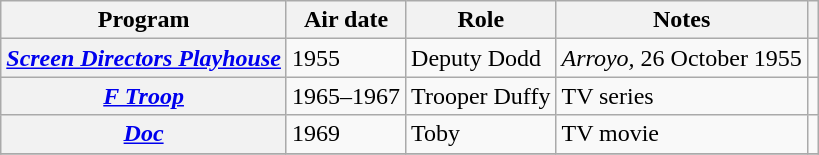<table class="wikitable sortable plainrowheaders">
<tr>
<th scope="col">Program</th>
<th scope="col">Air date</th>
<th scope="col">Role</th>
<th scope="col">Notes</th>
<th scope="col" class="unsortable"></th>
</tr>
<tr>
<th scope="row"><em><a href='#'>Screen Directors Playhouse</a></em></th>
<td>1955</td>
<td>Deputy Dodd</td>
<td><em>Arroyo,</em> 26 October 1955</td>
<td align="center"></td>
</tr>
<tr>
<th scope="row"><em><a href='#'>F Troop</a></em></th>
<td>1965–1967</td>
<td>Trooper Duffy</td>
<td>TV series</td>
<td align="center"></td>
</tr>
<tr>
<th scope="row"><em><a href='#'>Doc</a></em></th>
<td>1969</td>
<td>Toby</td>
<td>TV movie</td>
<td align="center"></td>
</tr>
<tr>
</tr>
</table>
